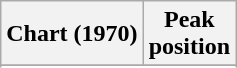<table class="wikitable sortable plainrowheaders" style="text-align:center">
<tr>
<th scope="col">Chart (1970)</th>
<th scope="col">Peak<br> position</th>
</tr>
<tr>
</tr>
<tr>
</tr>
</table>
